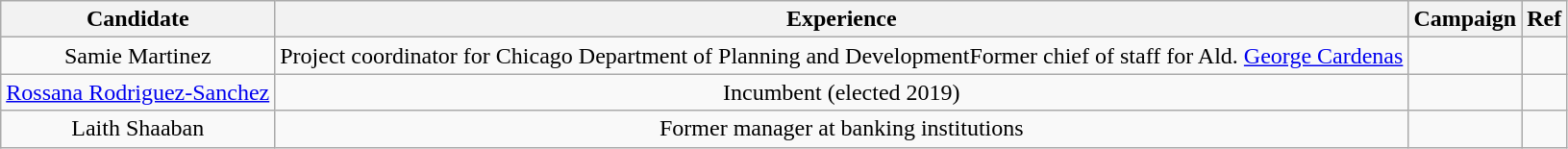<table class="wikitable" style="text-align:center">
<tr>
<th>Candidate</th>
<th>Experience</th>
<th>Campaign</th>
<th>Ref</th>
</tr>
<tr>
<td>Samie Martinez</td>
<td>Project coordinator for Chicago Department of Planning and DevelopmentFormer chief of staff for Ald. <a href='#'>George Cardenas</a></td>
<td></td>
<td></td>
</tr>
<tr>
<td><a href='#'>Rossana Rodriguez-Sanchez</a></td>
<td>Incumbent (elected 2019)</td>
<td></td>
<td></td>
</tr>
<tr>
<td>Laith Shaaban</td>
<td>Former manager at banking institutions</td>
<td></td>
<td></td>
</tr>
</table>
